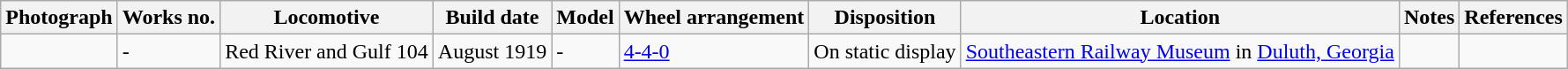<table class="wikitable">
<tr>
<th>Photograph</th>
<th>Works no.</th>
<th>Locomotive</th>
<th>Build date</th>
<th>Model</th>
<th>Wheel arrangement</th>
<th>Disposition</th>
<th>Location</th>
<th>Notes</th>
<th>References</th>
</tr>
<tr>
<td></td>
<td>-</td>
<td>Red River and Gulf 104</td>
<td>August 1919</td>
<td>-</td>
<td><a href='#'>4-4-0</a></td>
<td>On static display</td>
<td><a href='#'>Southeastern Railway Museum</a> in <a href='#'>Duluth, Georgia</a></td>
<td></td>
<td></td>
</tr>
</table>
